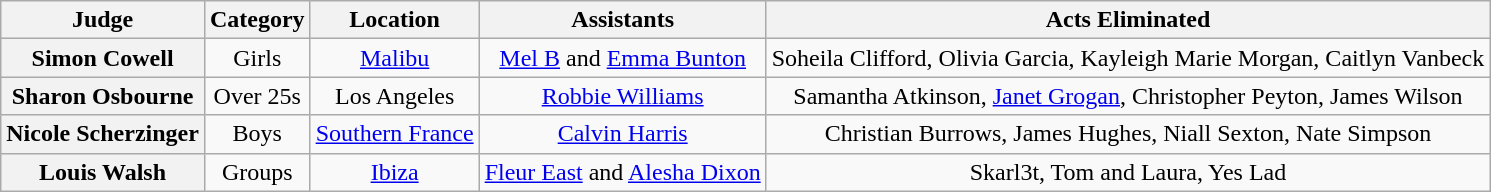<table class="wikitable plainrowheaders" style="text-align:center">
<tr>
<th>Judge</th>
<th>Category</th>
<th>Location</th>
<th>Assistants</th>
<th>Acts Eliminated</th>
</tr>
<tr>
<th scope="row">Simon Cowell</th>
<td>Girls</td>
<td><a href='#'>Malibu</a></td>
<td><a href='#'>Mel B</a> and <a href='#'>Emma Bunton</a></td>
<td>Soheila Clifford, Olivia Garcia, Kayleigh Marie Morgan, Caitlyn Vanbeck</td>
</tr>
<tr>
<th scope="row">Sharon Osbourne</th>
<td>Over 25s</td>
<td>Los Angeles</td>
<td><a href='#'>Robbie Williams</a></td>
<td>Samantha Atkinson, <a href='#'>Janet Grogan</a>, Christopher Peyton, James Wilson</td>
</tr>
<tr>
<th scope="row">Nicole Scherzinger</th>
<td>Boys</td>
<td><a href='#'>Southern France</a></td>
<td><a href='#'>Calvin Harris</a></td>
<td>Christian Burrows, James Hughes, Niall Sexton, Nate Simpson</td>
</tr>
<tr>
<th scope="row">Louis Walsh</th>
<td>Groups</td>
<td><a href='#'>Ibiza</a></td>
<td><a href='#'>Fleur East</a> and <a href='#'>Alesha Dixon</a></td>
<td>Skarl3t, Tom and Laura, Yes Lad</td>
</tr>
</table>
